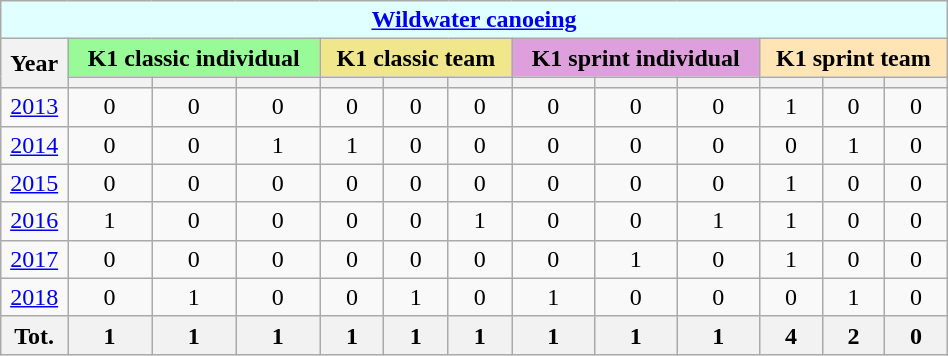<table class="wikitable" width=50% style="font-size:100%; text-align:center;">
<tr>
<td colspan=13 bgcolor=LightCyan><strong><a href='#'>Wildwater canoeing</a></strong></td>
</tr>
<tr>
<th rowspan=2>Year</th>
<td colspan=3 bgcolor=palegreen><strong>K1 classic individual</strong></td>
<td colspan=3 bgcolor=khaki><strong>K1 classic team</strong></td>
<td colspan=3 bgcolor=plum><strong>K1 sprint individual</strong></td>
<td colspan=3 bgcolor=moccasin><strong>K1 sprint team</strong></td>
</tr>
<tr>
<th></th>
<th></th>
<th></th>
<th></th>
<th></th>
<th></th>
<th></th>
<th></th>
<th></th>
<th></th>
<th></th>
<th></th>
</tr>
<tr>
<td><a href='#'>2013</a></td>
<td>0</td>
<td>0</td>
<td>0</td>
<td>0</td>
<td>0</td>
<td>0</td>
<td>0</td>
<td>0</td>
<td>0</td>
<td>1</td>
<td>0</td>
<td>0</td>
</tr>
<tr>
<td><a href='#'>2014</a></td>
<td>0</td>
<td>0</td>
<td>1</td>
<td>1</td>
<td>0</td>
<td>0</td>
<td>0</td>
<td>0</td>
<td>0</td>
<td>0</td>
<td>1</td>
<td>0</td>
</tr>
<tr>
<td><a href='#'>2015</a></td>
<td>0</td>
<td>0</td>
<td>0</td>
<td>0</td>
<td>0</td>
<td>0</td>
<td>0</td>
<td>0</td>
<td>0</td>
<td>1</td>
<td>0</td>
<td>0</td>
</tr>
<tr>
<td><a href='#'>2016</a></td>
<td>1</td>
<td>0</td>
<td>0</td>
<td>0</td>
<td>0</td>
<td>1</td>
<td>0</td>
<td>0</td>
<td>1</td>
<td>1</td>
<td>0</td>
<td>0</td>
</tr>
<tr>
<td><a href='#'>2017</a></td>
<td>0</td>
<td>0</td>
<td>0</td>
<td>0</td>
<td>0</td>
<td>0</td>
<td>0</td>
<td>1</td>
<td>0</td>
<td>1</td>
<td>0</td>
<td>0</td>
</tr>
<tr>
<td><a href='#'>2018</a></td>
<td>0</td>
<td>1</td>
<td>0</td>
<td>0</td>
<td>1</td>
<td>0</td>
<td>1</td>
<td>0</td>
<td>0</td>
<td>0</td>
<td>1</td>
<td>0</td>
</tr>
<tr>
<th>Tot.</th>
<th>1</th>
<th>1</th>
<th>1</th>
<th>1</th>
<th>1</th>
<th>1</th>
<th>1</th>
<th>1</th>
<th>1</th>
<th>4</th>
<th>2</th>
<th>0</th>
</tr>
</table>
